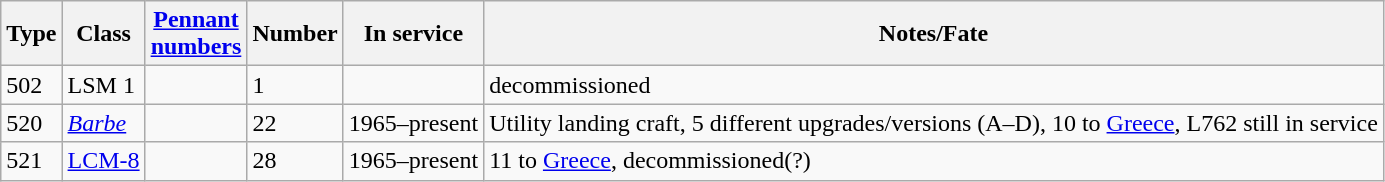<table class="wikitable">
<tr>
<th scope="col">Type</th>
<th scope="col">Class</th>
<th scope="col"><a href='#'>Pennant<br>numbers</a></th>
<th scope="col">Number</th>
<th scope="col">In service</th>
<th scope="col">Notes/Fate</th>
</tr>
<tr>
<td>502</td>
<td>LSM 1</td>
<td></td>
<td>1</td>
<td></td>
<td>decommissioned</td>
</tr>
<tr>
<td>520</td>
<td><a href='#'><em>Barbe</em></a></td>
<td></td>
<td>22</td>
<td>1965–present</td>
<td>Utility landing craft, 5 different upgrades/versions (A–D), 10 to <a href='#'>Greece</a>, L762 still in service</td>
</tr>
<tr>
<td>521</td>
<td><a href='#'>LCM-8</a></td>
<td></td>
<td>28</td>
<td>1965–present</td>
<td>11 to <a href='#'>Greece</a>, decommissioned(?)</td>
</tr>
</table>
